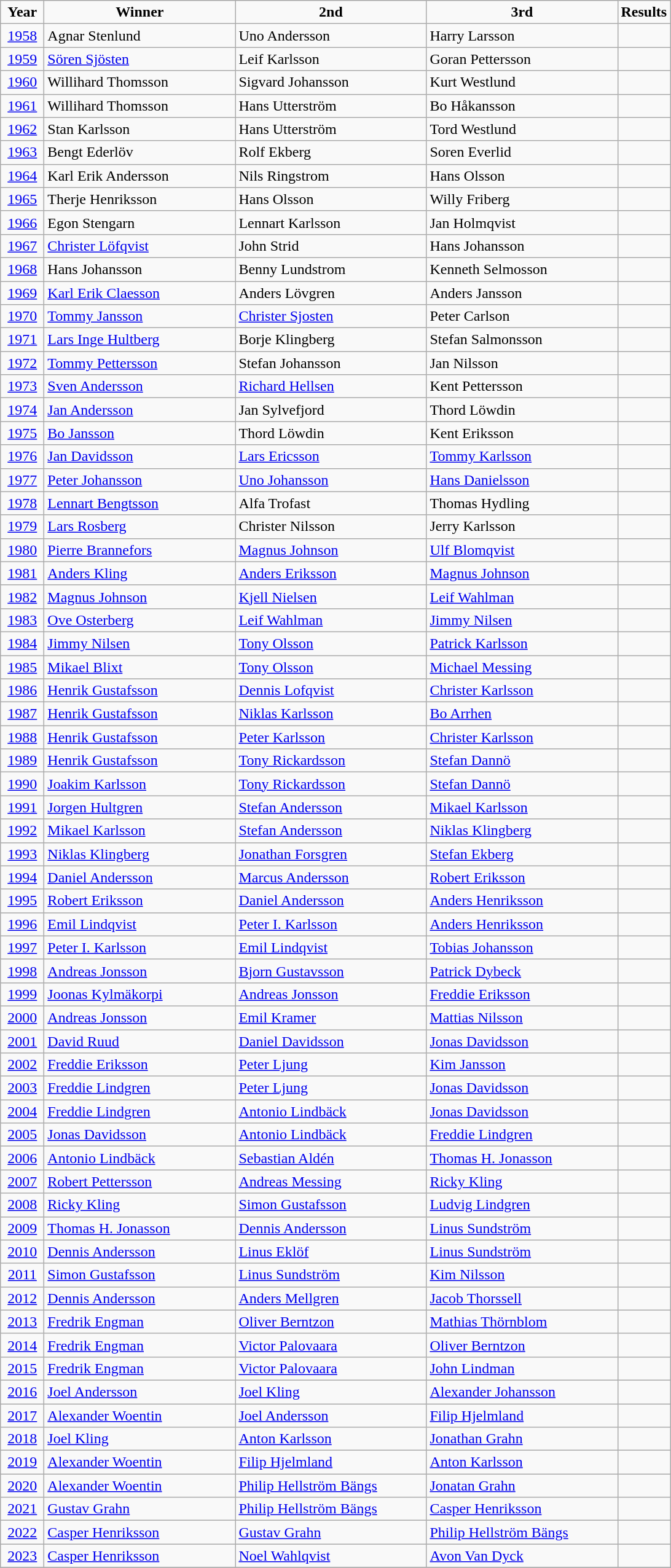<table class="wikitable">
<tr align=center>
<td width=40px><strong>Year</strong></td>
<td width=200px><strong>Winner</strong></td>
<td width=200px><strong>2nd</strong></td>
<td width=200px><strong>3rd</strong></td>
<td width=40px><strong>Results</strong></td>
</tr>
<tr>
<td align=center><a href='#'>1958</a></td>
<td>Agnar Stenlund</td>
<td>Uno Andersson</td>
<td>Harry Larsson</td>
<td></td>
</tr>
<tr>
<td align=center><a href='#'>1959</a></td>
<td><a href='#'>Sören Sjösten</a></td>
<td>Leif Karlsson</td>
<td>Goran Pettersson</td>
<td></td>
</tr>
<tr>
<td align=center><a href='#'>1960</a></td>
<td>Willihard Thomsson</td>
<td>Sigvard Johansson</td>
<td>Kurt Westlund</td>
<td></td>
</tr>
<tr>
<td align=center><a href='#'>1961</a></td>
<td>Willihard Thomsson</td>
<td>Hans Utterström</td>
<td>Bo Håkansson</td>
<td></td>
</tr>
<tr>
<td align=center><a href='#'>1962</a></td>
<td>Stan Karlsson</td>
<td>Hans Utterström</td>
<td>Tord Westlund</td>
<td></td>
</tr>
<tr>
<td align=center><a href='#'>1963</a></td>
<td>Bengt Ederlöv</td>
<td>Rolf Ekberg</td>
<td>Soren Everlid</td>
<td></td>
</tr>
<tr>
<td align=center><a href='#'>1964</a></td>
<td>Karl Erik Andersson</td>
<td>Nils Ringstrom</td>
<td>Hans Olsson</td>
<td></td>
</tr>
<tr>
<td align=center><a href='#'>1965</a></td>
<td>Therje Henriksson</td>
<td>Hans Olsson</td>
<td>Willy Friberg</td>
<td></td>
</tr>
<tr>
<td align=center><a href='#'>1966</a></td>
<td>Egon Stengarn</td>
<td>Lennart Karlsson</td>
<td>Jan Holmqvist</td>
<td></td>
</tr>
<tr>
<td align=center><a href='#'>1967</a></td>
<td><a href='#'>Christer Löfqvist</a></td>
<td>John Strid</td>
<td>Hans Johansson</td>
<td></td>
</tr>
<tr>
<td align=center><a href='#'>1968</a></td>
<td>Hans Johansson</td>
<td>Benny Lundstrom</td>
<td>Kenneth Selmosson</td>
<td></td>
</tr>
<tr>
<td align=center><a href='#'>1969</a></td>
<td><a href='#'>Karl Erik Claesson</a></td>
<td>Anders Lövgren</td>
<td>Anders Jansson</td>
<td></td>
</tr>
<tr>
<td align=center><a href='#'>1970</a></td>
<td><a href='#'>Tommy Jansson</a></td>
<td><a href='#'>Christer Sjosten</a></td>
<td>Peter Carlson</td>
<td></td>
</tr>
<tr>
<td align=center><a href='#'>1971</a></td>
<td><a href='#'>Lars Inge Hultberg</a></td>
<td>Borje Klingberg</td>
<td>Stefan Salmonsson</td>
<td></td>
</tr>
<tr>
<td align=center><a href='#'>1972</a></td>
<td><a href='#'>Tommy Pettersson</a></td>
<td>Stefan Johansson</td>
<td>Jan Nilsson</td>
<td></td>
</tr>
<tr>
<td align=center><a href='#'>1973</a></td>
<td><a href='#'>Sven Andersson</a></td>
<td><a href='#'>Richard Hellsen</a></td>
<td>Kent Pettersson</td>
<td></td>
</tr>
<tr>
<td align=center><a href='#'>1974</a></td>
<td><a href='#'>Jan Andersson</a></td>
<td>Jan Sylvefjord</td>
<td>Thord Löwdin</td>
<td></td>
</tr>
<tr>
<td align=center><a href='#'>1975</a></td>
<td><a href='#'>Bo Jansson</a></td>
<td>Thord Löwdin</td>
<td>Kent Eriksson</td>
<td></td>
</tr>
<tr>
<td align=center><a href='#'>1976</a></td>
<td><a href='#'>Jan Davidsson</a></td>
<td><a href='#'>Lars Ericsson</a></td>
<td><a href='#'>Tommy Karlsson</a></td>
<td></td>
</tr>
<tr>
<td align=center><a href='#'>1977</a></td>
<td><a href='#'>Peter Johansson</a></td>
<td><a href='#'>Uno Johansson</a></td>
<td><a href='#'>Hans Danielsson</a></td>
<td></td>
</tr>
<tr>
<td align=center><a href='#'>1978</a></td>
<td><a href='#'>Lennart Bengtsson</a></td>
<td>Alfa Trofast</td>
<td>Thomas Hydling</td>
<td></td>
</tr>
<tr>
<td align=center><a href='#'>1979</a></td>
<td><a href='#'>Lars Rosberg</a></td>
<td>Christer Nilsson</td>
<td>Jerry Karlsson</td>
<td></td>
</tr>
<tr>
<td align=center><a href='#'>1980</a></td>
<td><a href='#'>Pierre Brannefors</a></td>
<td><a href='#'>Magnus Johnson</a></td>
<td><a href='#'>Ulf Blomqvist</a></td>
<td></td>
</tr>
<tr>
<td align=center><a href='#'>1981</a></td>
<td><a href='#'>Anders Kling</a></td>
<td><a href='#'>Anders Eriksson</a></td>
<td><a href='#'>Magnus Johnson</a></td>
<td></td>
</tr>
<tr>
<td align=center><a href='#'>1982</a></td>
<td><a href='#'>Magnus Johnson</a></td>
<td><a href='#'>Kjell Nielsen</a></td>
<td><a href='#'>Leif Wahlman</a></td>
<td></td>
</tr>
<tr>
<td align=center><a href='#'>1983</a></td>
<td><a href='#'>Ove Osterberg</a></td>
<td><a href='#'>Leif Wahlman</a></td>
<td><a href='#'>Jimmy Nilsen</a></td>
<td></td>
</tr>
<tr>
<td align=center><a href='#'>1984</a></td>
<td><a href='#'>Jimmy Nilsen</a></td>
<td><a href='#'>Tony Olsson</a></td>
<td><a href='#'>Patrick Karlsson</a></td>
<td></td>
</tr>
<tr>
<td align=center><a href='#'>1985</a></td>
<td><a href='#'>Mikael Blixt</a></td>
<td><a href='#'>Tony Olsson</a></td>
<td><a href='#'>Michael Messing</a></td>
<td></td>
</tr>
<tr>
<td align=center><a href='#'>1986</a></td>
<td><a href='#'>Henrik Gustafsson</a></td>
<td><a href='#'>Dennis Lofqvist</a></td>
<td><a href='#'>Christer Karlsson</a></td>
<td></td>
</tr>
<tr>
<td align=center><a href='#'>1987</a></td>
<td><a href='#'>Henrik Gustafsson</a></td>
<td><a href='#'>Niklas Karlsson</a></td>
<td><a href='#'>Bo Arrhen</a></td>
<td></td>
</tr>
<tr>
<td align=center><a href='#'>1988</a></td>
<td><a href='#'>Henrik Gustafsson</a></td>
<td><a href='#'>Peter Karlsson</a></td>
<td><a href='#'>Christer Karlsson</a></td>
<td></td>
</tr>
<tr>
<td align=center><a href='#'>1989</a></td>
<td><a href='#'>Henrik Gustafsson</a></td>
<td><a href='#'>Tony Rickardsson</a></td>
<td><a href='#'>Stefan Dannö</a></td>
<td></td>
</tr>
<tr>
<td align=center><a href='#'>1990</a></td>
<td><a href='#'>Joakim Karlsson</a></td>
<td><a href='#'>Tony Rickardsson</a></td>
<td><a href='#'>Stefan Dannö</a></td>
<td></td>
</tr>
<tr>
<td align=center><a href='#'>1991</a></td>
<td><a href='#'>Jorgen Hultgren</a></td>
<td><a href='#'>Stefan Andersson</a></td>
<td><a href='#'>Mikael Karlsson</a></td>
<td></td>
</tr>
<tr>
<td align=center><a href='#'>1992</a></td>
<td><a href='#'>Mikael Karlsson</a></td>
<td><a href='#'>Stefan Andersson</a></td>
<td><a href='#'>Niklas Klingberg</a></td>
<td></td>
</tr>
<tr>
<td align=center><a href='#'>1993</a></td>
<td><a href='#'>Niklas Klingberg</a></td>
<td><a href='#'>Jonathan Forsgren</a></td>
<td><a href='#'>Stefan Ekberg</a></td>
<td></td>
</tr>
<tr>
<td align=center><a href='#'>1994</a></td>
<td><a href='#'>Daniel Andersson</a></td>
<td><a href='#'>Marcus Andersson</a></td>
<td><a href='#'>Robert Eriksson</a></td>
<td></td>
</tr>
<tr>
<td align=center><a href='#'>1995</a></td>
<td><a href='#'>Robert Eriksson</a></td>
<td><a href='#'>Daniel Andersson</a></td>
<td><a href='#'>Anders Henriksson</a></td>
<td></td>
</tr>
<tr>
<td align=center><a href='#'>1996</a></td>
<td><a href='#'>Emil Lindqvist</a></td>
<td><a href='#'>Peter I. Karlsson</a></td>
<td><a href='#'>Anders Henriksson</a></td>
<td></td>
</tr>
<tr>
<td align=center><a href='#'>1997</a></td>
<td><a href='#'>Peter I. Karlsson</a></td>
<td><a href='#'>Emil Lindqvist</a></td>
<td><a href='#'>Tobias Johansson</a></td>
<td></td>
</tr>
<tr>
<td align=center><a href='#'>1998</a></td>
<td><a href='#'>Andreas Jonsson</a></td>
<td><a href='#'>Bjorn Gustavsson</a></td>
<td><a href='#'>Patrick Dybeck</a></td>
<td></td>
</tr>
<tr>
<td align=center><a href='#'>1999</a></td>
<td><a href='#'>Joonas Kylmäkorpi</a></td>
<td><a href='#'>Andreas Jonsson</a></td>
<td><a href='#'>Freddie Eriksson</a></td>
<td></td>
</tr>
<tr>
<td align=center><a href='#'>2000</a></td>
<td><a href='#'>Andreas Jonsson</a></td>
<td><a href='#'>Emil Kramer</a></td>
<td><a href='#'>Mattias Nilsson</a></td>
<td></td>
</tr>
<tr>
<td align=center><a href='#'>2001</a></td>
<td><a href='#'>David Ruud</a></td>
<td><a href='#'>Daniel Davidsson</a></td>
<td><a href='#'>Jonas Davidsson</a></td>
<td></td>
</tr>
<tr>
<td align=center><a href='#'>2002</a></td>
<td><a href='#'>Freddie Eriksson</a></td>
<td><a href='#'>Peter Ljung</a></td>
<td><a href='#'>Kim Jansson</a></td>
<td></td>
</tr>
<tr>
<td align=center><a href='#'>2003</a></td>
<td><a href='#'>Freddie Lindgren</a></td>
<td><a href='#'>Peter Ljung</a></td>
<td><a href='#'>Jonas Davidsson</a></td>
<td></td>
</tr>
<tr>
<td align=center><a href='#'>2004</a></td>
<td><a href='#'>Freddie Lindgren</a></td>
<td><a href='#'>Antonio Lindbäck</a></td>
<td><a href='#'>Jonas Davidsson</a></td>
<td></td>
</tr>
<tr>
<td align=center><a href='#'>2005</a></td>
<td><a href='#'>Jonas Davidsson</a></td>
<td><a href='#'>Antonio Lindbäck</a></td>
<td><a href='#'>Freddie Lindgren</a></td>
<td></td>
</tr>
<tr>
<td align=center><a href='#'>2006</a></td>
<td><a href='#'>Antonio Lindbäck</a></td>
<td><a href='#'>Sebastian Aldén</a></td>
<td><a href='#'>Thomas H. Jonasson</a></td>
<td></td>
</tr>
<tr>
<td align=center><a href='#'>2007</a></td>
<td><a href='#'>Robert Pettersson</a></td>
<td><a href='#'>Andreas Messing</a></td>
<td><a href='#'>Ricky Kling</a></td>
<td></td>
</tr>
<tr>
<td align=center><a href='#'>2008</a></td>
<td><a href='#'>Ricky Kling</a></td>
<td><a href='#'>Simon Gustafsson</a></td>
<td><a href='#'>Ludvig Lindgren</a></td>
<td></td>
</tr>
<tr>
<td align=center><a href='#'>2009</a></td>
<td><a href='#'>Thomas H. Jonasson</a></td>
<td><a href='#'>Dennis Andersson</a></td>
<td><a href='#'>Linus Sundström</a></td>
<td></td>
</tr>
<tr>
<td align=center><a href='#'>2010</a></td>
<td><a href='#'>Dennis Andersson</a></td>
<td><a href='#'>Linus Eklöf</a></td>
<td><a href='#'>Linus Sundström</a></td>
<td></td>
</tr>
<tr>
<td align=center><a href='#'>2011</a></td>
<td><a href='#'>Simon Gustafsson</a></td>
<td><a href='#'>Linus Sundström</a></td>
<td><a href='#'>Kim Nilsson</a></td>
<td></td>
</tr>
<tr>
<td align=center><a href='#'>2012</a></td>
<td><a href='#'>Dennis Andersson</a></td>
<td><a href='#'>Anders Mellgren</a></td>
<td><a href='#'>Jacob Thorssell</a></td>
<td></td>
</tr>
<tr>
<td align=center><a href='#'>2013</a></td>
<td><a href='#'>Fredrik Engman</a></td>
<td><a href='#'>Oliver Berntzon</a></td>
<td><a href='#'>Mathias Thörnblom</a></td>
<td></td>
</tr>
<tr>
<td align=center><a href='#'>2014</a></td>
<td><a href='#'>Fredrik Engman</a></td>
<td><a href='#'>Victor Palovaara</a></td>
<td><a href='#'>Oliver Berntzon</a></td>
<td></td>
</tr>
<tr>
<td align=center><a href='#'>2015</a></td>
<td><a href='#'>Fredrik Engman</a></td>
<td><a href='#'>Victor Palovaara</a></td>
<td><a href='#'>John Lindman</a></td>
<td></td>
</tr>
<tr>
<td align=center><a href='#'>2016</a></td>
<td><a href='#'>Joel Andersson</a></td>
<td><a href='#'>Joel Kling</a></td>
<td><a href='#'>Alexander Johansson</a></td>
<td></td>
</tr>
<tr>
<td align=center><a href='#'>2017</a></td>
<td><a href='#'>Alexander Woentin</a></td>
<td><a href='#'>Joel Andersson</a></td>
<td><a href='#'>Filip Hjelmland</a></td>
<td></td>
</tr>
<tr>
<td align=center><a href='#'>2018</a></td>
<td><a href='#'>Joel Kling</a></td>
<td><a href='#'>Anton Karlsson</a></td>
<td><a href='#'>Jonathan Grahn</a></td>
<td></td>
</tr>
<tr>
<td align=center><a href='#'>2019</a></td>
<td><a href='#'>Alexander Woentin</a></td>
<td><a href='#'>Filip Hjelmland</a></td>
<td><a href='#'>Anton Karlsson</a></td>
<td></td>
</tr>
<tr>
<td align=center><a href='#'>2020</a></td>
<td><a href='#'>Alexander Woentin</a></td>
<td><a href='#'>Philip Hellström Bängs</a></td>
<td><a href='#'>Jonatan Grahn</a></td>
<td></td>
</tr>
<tr>
<td align=center><a href='#'>2021</a></td>
<td><a href='#'>Gustav Grahn</a></td>
<td><a href='#'>Philip Hellström Bängs</a></td>
<td><a href='#'>Casper Henriksson</a></td>
<td></td>
</tr>
<tr>
<td align=center><a href='#'>2022</a></td>
<td><a href='#'>Casper Henriksson</a></td>
<td><a href='#'>Gustav Grahn</a></td>
<td><a href='#'>Philip Hellström Bängs</a></td>
<td></td>
</tr>
<tr>
<td align=center><a href='#'>2023</a></td>
<td><a href='#'>Casper Henriksson</a></td>
<td><a href='#'>Noel Wahlqvist</a></td>
<td><a href='#'>Avon Van Dyck</a></td>
<td></td>
</tr>
<tr>
</tr>
</table>
